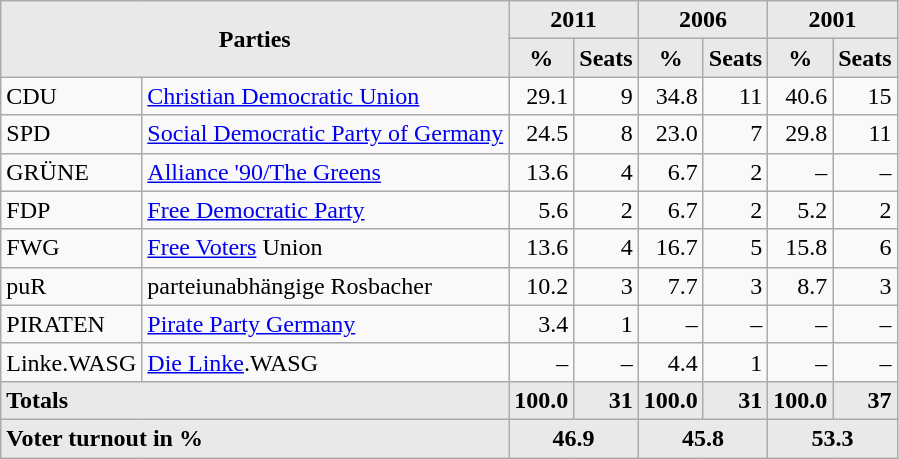<table class="wikitable">
<tr style="background:#e9e9e9; text-align:center;">
<td rowspan="2" colspan="2"><strong>Parties</strong></td>
<td colspan="2"><strong>2011</strong></td>
<td colspan="2"><strong>2006</strong></td>
<td colspan="2"><strong>2001</strong></td>
</tr>
<tr style="background:#e9e9e9; text-align:center;">
<td><strong>%</strong></td>
<td><strong>Seats</strong></td>
<td><strong>%</strong></td>
<td><strong>Seats</strong></td>
<td><strong>%</strong></td>
<td><strong>Seats</strong></td>
</tr>
<tr>
<td>CDU</td>
<td><a href='#'>Christian Democratic Union</a></td>
<td style="text-align:right;">29.1</td>
<td style="text-align:right;">9</td>
<td style="text-align:right;">34.8</td>
<td style="text-align:right;">11</td>
<td style="text-align:right;">40.6</td>
<td style="text-align:right;">15</td>
</tr>
<tr>
<td>SPD</td>
<td><a href='#'>Social Democratic Party of Germany</a></td>
<td style="text-align:right;">24.5</td>
<td style="text-align:right;">8</td>
<td style="text-align:right;">23.0</td>
<td style="text-align:right;">7</td>
<td style="text-align:right;">29.8</td>
<td style="text-align:right;">11</td>
</tr>
<tr>
<td>GRÜNE</td>
<td><a href='#'>Alliance '90/The Greens</a></td>
<td style="text-align:right;">13.6</td>
<td style="text-align:right;">4</td>
<td style="text-align:right;">6.7</td>
<td style="text-align:right;">2</td>
<td style="text-align:right;">–</td>
<td style="text-align:right;">–</td>
</tr>
<tr>
<td>FDP</td>
<td><a href='#'>Free Democratic Party</a></td>
<td style="text-align:right;">5.6</td>
<td style="text-align:right;">2</td>
<td style="text-align:right;">6.7</td>
<td style="text-align:right;">2</td>
<td style="text-align:right;">5.2</td>
<td style="text-align:right;">2</td>
</tr>
<tr>
<td>FWG</td>
<td><a href='#'>Free Voters</a> Union</td>
<td style="text-align:right;">13.6</td>
<td style="text-align:right;">4</td>
<td style="text-align:right;">16.7</td>
<td style="text-align:right;">5</td>
<td style="text-align:right;">15.8</td>
<td style="text-align:right;">6</td>
</tr>
<tr>
<td>puR</td>
<td>parteiunabhängige Rosbacher</td>
<td style="text-align:right;">10.2</td>
<td style="text-align:right;">3</td>
<td style="text-align:right;">7.7</td>
<td style="text-align:right;">3</td>
<td style="text-align:right;">8.7</td>
<td style="text-align:right;">3</td>
</tr>
<tr>
<td>PIRATEN</td>
<td><a href='#'>Pirate Party Germany</a></td>
<td style="text-align:right;">3.4</td>
<td style="text-align:right;">1</td>
<td style="text-align:right;">–</td>
<td style="text-align:right;">–</td>
<td style="text-align:right;">–</td>
<td style="text-align:right;">–</td>
</tr>
<tr>
<td>Linke.WASG</td>
<td><a href='#'>Die Linke</a>.WASG</td>
<td style="text-align:right;">–</td>
<td style="text-align:right;">–</td>
<td style="text-align:right;">4.4</td>
<td style="text-align:right;">1</td>
<td style="text-align:right;">–</td>
<td style="text-align:right;">–</td>
</tr>
<tr style="background:#e9e9e9;">
<td colspan="2"><strong>Totals</strong></td>
<td style="text-align:right;"><strong>100.0</strong></td>
<td style="text-align:right;"><strong>31</strong></td>
<td style="text-align:right;"><strong>100.0</strong></td>
<td style="text-align:right;"><strong>31</strong></td>
<td style="text-align:right;"><strong>100.0</strong></td>
<td style="text-align:right;"><strong>37</strong></td>
</tr>
<tr style="background:#e9e9e9;">
<td colspan="2"><strong>Voter turnout in %</strong></td>
<td colspan="2" style="text-align:center;"><strong>46.9</strong></td>
<td colspan="2" style="text-align:center;"><strong>45.8</strong></td>
<td colspan="2" style="text-align:center;"><strong>53.3</strong></td>
</tr>
</table>
